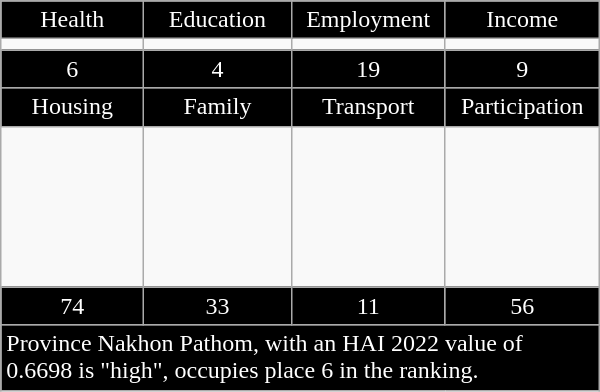<table class="wikitable floatright" style="width:400px;">
<tr>
<td style="text-align:center; width:100px; background:black; color:white;">Health</td>
<td style="text-align:center; width:100px; background:black; color:white;">Education</td>
<td style="text-align:center; width:100px; background:black; color:white;">Employment</td>
<td style="text-align:center; width:100px; background:black; color:white;">Income</td>
</tr>
<tr>
<td></td>
<td></td>
<td></td>
<td></td>
</tr>
<tr>
<td style="text-align:center; background:black; color:white;">6</td>
<td style="text-align:center; background:black; color:white;">4</td>
<td style="text-align:center; background:black; color:white;">19</td>
<td style="text-align:center; background:black; color:white;">9</td>
</tr>
<tr>
<td style="text-align:center; background:black; color:white;">Housing</td>
<td style="text-align:center; background:black; color:white;">Family</td>
<td style="text-align:center; background:black; color:white;">Transport</td>
<td style="text-align:center; background:black; color:white;">Participation</td>
</tr>
<tr>
<td style="height:100px;"></td>
<td></td>
<td></td>
<td></td>
</tr>
<tr>
<td style="text-align:center; background:black; color:white;">74</td>
<td style="text-align:center; background:black; color:white;">33</td>
<td style="text-align:center; background:black; color:white;">11</td>
<td style="text-align:center; background:black; color:white;">56</td>
</tr>
<tr>
<td colspan="4"; style="background:black; color:white;">Province Nakhon Pathom, with an HAI 2022 value of 0.6698 is "high", occupies place 6 in the ranking.</td>
</tr>
</table>
